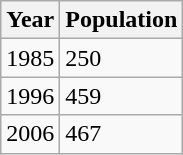<table class="wikitable">
<tr>
<th>Year</th>
<th>Population</th>
</tr>
<tr>
<td>1985</td>
<td>250</td>
</tr>
<tr>
<td>1996</td>
<td>459</td>
</tr>
<tr>
<td>2006</td>
<td>467</td>
</tr>
</table>
